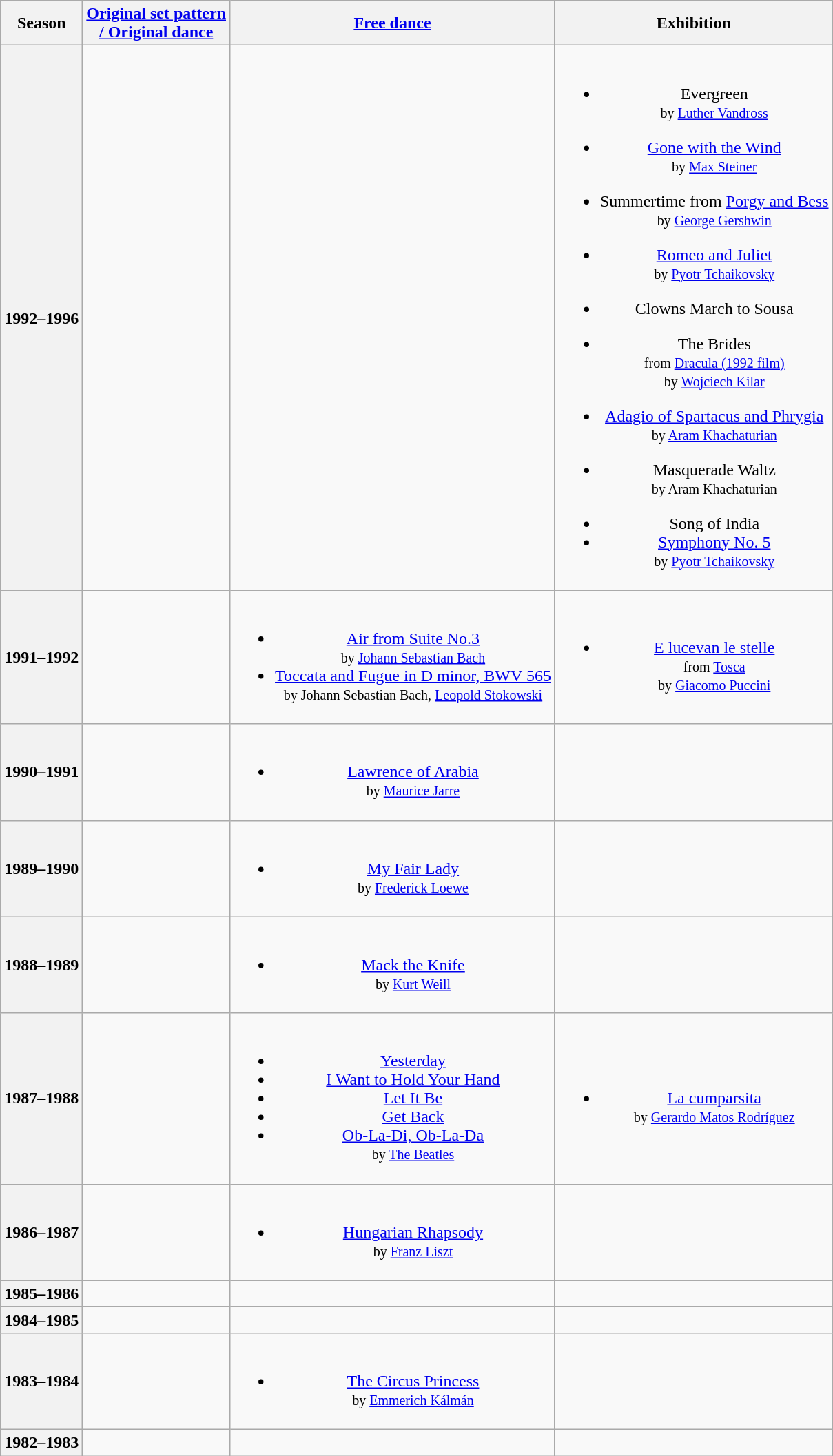<table class="wikitable" style="text-align:center">
<tr>
<th>Season</th>
<th><a href='#'>Original set pattern <br> / Original dance</a></th>
<th><a href='#'>Free dance</a></th>
<th>Exhibition</th>
</tr>
<tr>
<th>1992–1996</th>
<td></td>
<td></td>
<td><br><ul><li>Evergreen <br><small> by <a href='#'>Luther Vandross</a> </small></li></ul><ul><li><a href='#'>Gone with the Wind</a> <br><small> by <a href='#'>Max Steiner</a> </small></li></ul><ul><li>Summertime from <a href='#'>Porgy and Bess</a> <br><small> by <a href='#'>George Gershwin</a> </small></li></ul><ul><li><a href='#'>Romeo and Juliet</a> <br> <small> by <a href='#'>Pyotr Tchaikovsky</a> </small></li></ul><ul><li>Clowns March to Sousa</li></ul><ul><li>The Brides <br><small> from <a href='#'>Dracula (1992 film)</a> <br> by <a href='#'>Wojciech Kilar</a> </small></li></ul><ul><li><a href='#'>Adagio of Spartacus and Phrygia</a> <br><small> by <a href='#'>Aram Khachaturian</a> </small></li></ul><ul><li>Masquerade Waltz <br> <small> by Aram Khachaturian </small></li></ul><ul><li>Song of India</li><li><a href='#'>Symphony No. 5</a>  <br><small> by <a href='#'>Pyotr Tchaikovsky</a> </small></li></ul></td>
</tr>
<tr>
<th>1991–1992</th>
<td></td>
<td><br><ul><li><a href='#'>Air from Suite No.3</a> <br><small> by <a href='#'>Johann Sebastian Bach</a> </small></li><li><a href='#'>Toccata and Fugue in D minor, BWV 565</a> <br><small> by Johann Sebastian Bach, <a href='#'>Leopold Stokowski</a> </small></li></ul></td>
<td><br><ul><li><a href='#'>E lucevan le stelle</a> <br><small> from <a href='#'>Tosca</a> <br> by <a href='#'>Giacomo Puccini</a> </small></li></ul></td>
</tr>
<tr>
<th>1990–1991</th>
<td></td>
<td><br><ul><li><a href='#'>Lawrence of Arabia</a> <br><small> by <a href='#'>Maurice Jarre</a> </small></li></ul></td>
<td></td>
</tr>
<tr>
<th>1989–1990</th>
<td></td>
<td><br><ul><li><a href='#'>My Fair Lady</a> <br><small> by <a href='#'>Frederick Loewe</a></small></li></ul></td>
<td></td>
</tr>
<tr>
<th>1988–1989</th>
<td></td>
<td><br><ul><li><a href='#'>Mack the Knife</a> <br><small> by <a href='#'>Kurt Weill</a></small></li></ul></td>
<td></td>
</tr>
<tr>
<th>1987–1988</th>
<td></td>
<td><br><ul><li><a href='#'>Yesterday</a></li><li><a href='#'>I Want to Hold Your Hand</a></li><li><a href='#'>Let It Be</a></li><li><a href='#'>Get Back</a></li><li><a href='#'>Ob-La-Di, Ob-La-Da</a> <br><small> by <a href='#'>The Beatles</a></small></li></ul></td>
<td><br><ul><li><a href='#'>La cumparsita</a> <br><small> by <a href='#'>Gerardo Matos Rodríguez</a></small></li></ul></td>
</tr>
<tr>
<th>1986–1987</th>
<td></td>
<td><br><ul><li><a href='#'>Hungarian Rhapsody</a> <br><small> by <a href='#'>Franz Liszt</a></small></li></ul></td>
<td></td>
</tr>
<tr>
<th>1985–1986</th>
<td></td>
<td></td>
<td></td>
</tr>
<tr>
<th>1984–1985</th>
<td></td>
<td></td>
<td></td>
</tr>
<tr>
<th>1983–1984</th>
<td></td>
<td><br><ul><li><a href='#'>The Circus Princess</a> <br><small> by <a href='#'>Emmerich Kálmán</a></small></li></ul></td>
<td></td>
</tr>
<tr>
<th>1982–1983</th>
<td></td>
<td></td>
<td></td>
</tr>
</table>
